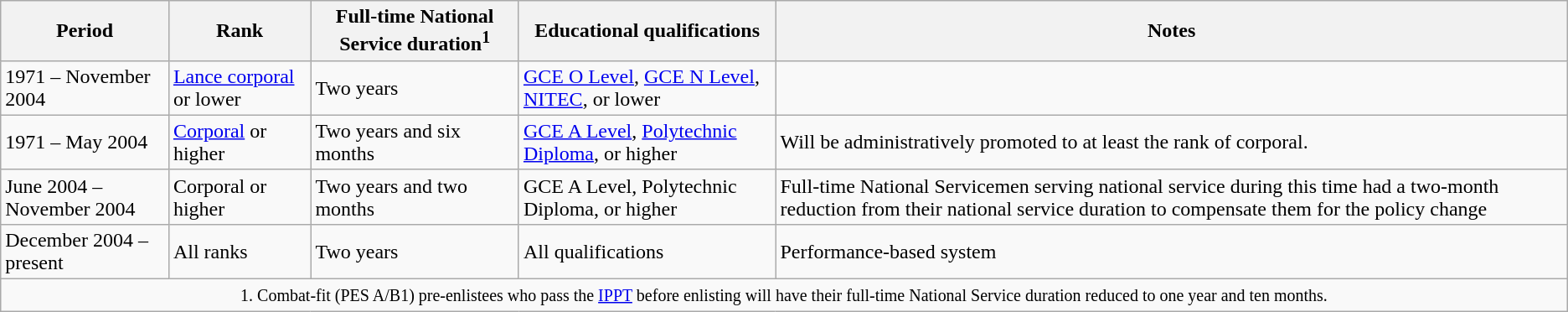<table class="wikitable" style="text-align=left;">
<tr>
<th>Period</th>
<th>Rank</th>
<th>Full-time National Service duration<sup>1</sup></th>
<th>Educational qualifications</th>
<th>Notes</th>
</tr>
<tr>
<td>1971 – November 2004</td>
<td><a href='#'>Lance corporal</a> or lower</td>
<td>Two years</td>
<td><a href='#'>GCE O Level</a>, <a href='#'>GCE N Level</a>, <a href='#'>NITEC</a>, or lower</td>
<td></td>
</tr>
<tr>
<td>1971 – May 2004</td>
<td><a href='#'>Corporal</a> or higher</td>
<td>Two years and six months</td>
<td><a href='#'>GCE A Level</a>, <a href='#'>Polytechnic</a> <a href='#'>Diploma</a>, or higher</td>
<td>Will be administratively promoted to at least the rank of corporal.</td>
</tr>
<tr>
<td>June 2004 – November 2004</td>
<td>Corporal or higher</td>
<td>Two years and two months</td>
<td>GCE A Level, Polytechnic Diploma, or higher</td>
<td>Full-time National Servicemen serving national service during this time had a two-month reduction from their national service duration to compensate them for the policy change</td>
</tr>
<tr>
<td>December 2004 – present</td>
<td>All ranks</td>
<td>Two years</td>
<td>All qualifications</td>
<td>Performance-based system</td>
</tr>
<tr>
<td colspan=5 align=center><small>1. Combat-fit (PES A/B1) pre-enlistees who pass the <a href='#'>IPPT</a> before enlisting will have their full-time National Service duration reduced to one year and ten months.</small></td>
</tr>
</table>
